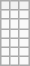<table class="wikitable" style="font-size:small; text-align:left;">
<tr>
<th></th>
<th></th>
<th></th>
</tr>
<tr>
<td></td>
<td></td>
<td></td>
</tr>
<tr>
<td></td>
<td></td>
<td></td>
</tr>
<tr>
<td></td>
<td></td>
<td></td>
</tr>
<tr>
<td></td>
<td></td>
<td></td>
</tr>
<tr>
<td></td>
<td></td>
<td></td>
</tr>
<tr>
<td></td>
<td></td>
<td></td>
</tr>
</table>
